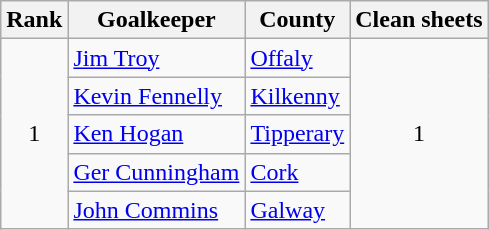<table class="wikitable">
<tr>
<th>Rank</th>
<th>Goalkeeper</th>
<th>County</th>
<th>Clean sheets</th>
</tr>
<tr>
<td rowspan=5 align=center>1</td>
<td><a href='#'>Jim Troy</a></td>
<td><a href='#'>Offaly</a></td>
<td rowspan=5 align=center>1</td>
</tr>
<tr>
<td><a href='#'>Kevin Fennelly</a></td>
<td><a href='#'>Kilkenny</a></td>
</tr>
<tr>
<td><a href='#'>Ken Hogan</a></td>
<td><a href='#'>Tipperary</a></td>
</tr>
<tr>
<td><a href='#'>Ger Cunningham</a></td>
<td><a href='#'>Cork</a></td>
</tr>
<tr>
<td><a href='#'>John Commins</a></td>
<td><a href='#'>Galway</a></td>
</tr>
</table>
